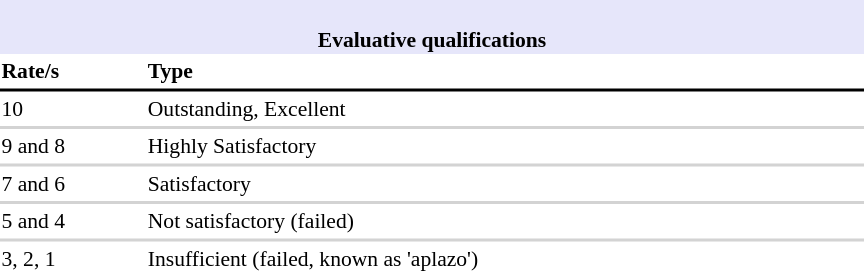<table class="toccolours" style="float: auto; font-size:90%; width:580px; background:F5F5F5;">
<tr>
<th style="background:lavender;" colspan="3"><div> </div><span>Evaluative qualifications</span></th>
</tr>
<tr style="font-weight:bold;">
<td>Rate/s</td>
<td>Type</td>
</tr>
<tr>
<th style="background:#000000;" colspan="3"></th>
</tr>
<tr>
<td>10</td>
<td>Outstanding, Excellent</td>
</tr>
<tr>
<th style="background:#D3D3D3;" colspan="3"></th>
</tr>
<tr>
<td>9 and 8</td>
<td>Highly Satisfactory</td>
</tr>
<tr>
<th style="background:#D3D3D3;" colspan="3"></th>
</tr>
<tr>
<td>7 and 6</td>
<td>Satisfactory</td>
</tr>
<tr>
<th style="background:#D3D3D3;" colspan="3"></th>
</tr>
<tr>
<td>5 and 4</td>
<td>Not satisfactory (failed)</td>
</tr>
<tr>
<th style="background:#D3D3D3;" colspan="3"></th>
</tr>
<tr>
<td>3, 2, 1</td>
<td>Insufficient (failed, known as 'aplazo')</td>
</tr>
</table>
